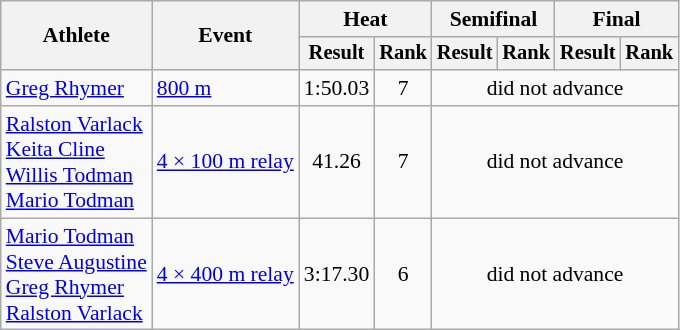<table class="wikitable" style="font-size:90%">
<tr>
<th rowspan="2">Athlete</th>
<th rowspan="2">Event</th>
<th colspan="2">Heat</th>
<th colspan="2">Semifinal</th>
<th colspan="2">Final</th>
</tr>
<tr style="font-size:95%">
<th>Result</th>
<th>Rank</th>
<th>Result</th>
<th>Rank</th>
<th>Result</th>
<th>Rank</th>
</tr>
<tr align=center>
<td align=left><a href='#'>Greg Rhymer</a></td>
<td align=left><a href='#'>800 m</a></td>
<td>1:50.03</td>
<td>7</td>
<td colspan=4>did not advance</td>
</tr>
<tr align=center>
<td align=left><a href='#'>Ralston Varlack</a><br><a href='#'>Keita Cline</a><br><a href='#'>Willis Todman</a><br><a href='#'>Mario Todman</a></td>
<td align=left><a href='#'>4 × 100 m relay</a></td>
<td>41.26</td>
<td>7</td>
<td colspan=4>did not advance</td>
</tr>
<tr align=center>
<td align=left><a href='#'>Mario Todman</a><br><a href='#'>Steve Augustine</a><br><a href='#'>Greg Rhymer</a><br><a href='#'>Ralston Varlack</a></td>
<td align=left><a href='#'>4 × 400 m relay</a></td>
<td>3:17.30</td>
<td>6</td>
<td colspan=4>did not advance</td>
</tr>
</table>
